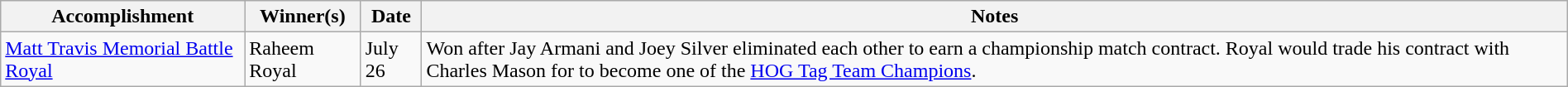<table class="wikitable" style="width:100%;">
<tr>
<th>Accomplishment</th>
<th>Winner(s)</th>
<th>Date</th>
<th>Notes</th>
</tr>
<tr>
<td><a href='#'>Matt Travis Memorial Battle Royal</a></td>
<td>Raheem Royal</td>
<td>July 26</td>
<td>Won after Jay Armani and Joey Silver eliminated each other to earn a championship match contract. Royal would trade his contract with Charles Mason for to become one of the <a href='#'>HOG Tag Team Champions</a>.</td>
</tr>
</table>
